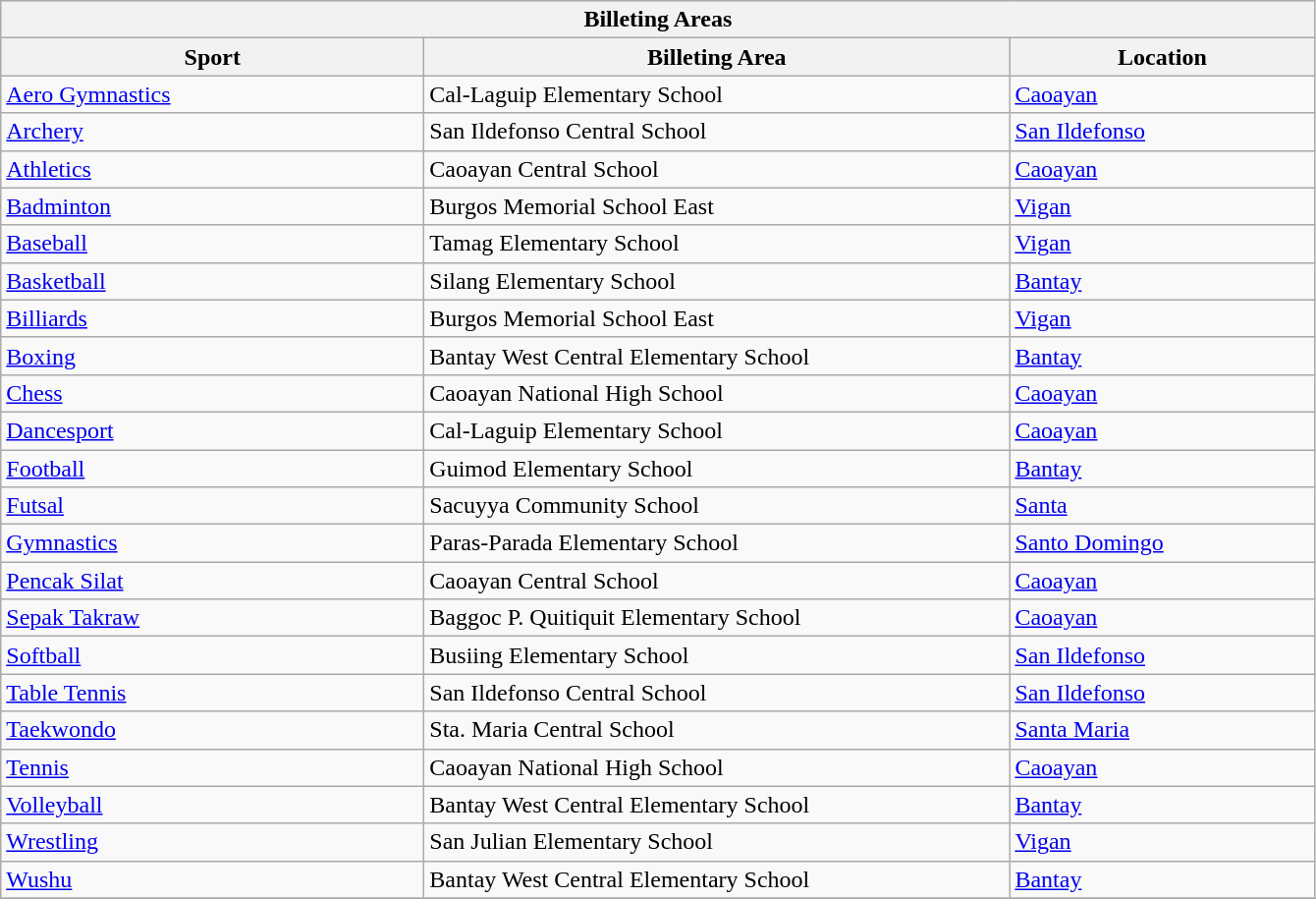<table class="wikitable">
<tr>
<th colspan=4>Billeting Areas</th>
</tr>
<tr>
<th style="width:280px;">Sport</th>
<th style="width:390px;">Billeting Area</th>
<th style="width:200px;">Location</th>
</tr>
<tr>
<td><a href='#'>Aero Gymnastics</a></td>
<td>Cal-Laguip Elementary School</td>
<td><a href='#'>Caoayan</a></td>
</tr>
<tr>
<td><a href='#'>Archery</a></td>
<td>San Ildefonso Central School</td>
<td><a href='#'>San Ildefonso</a></td>
</tr>
<tr>
<td><a href='#'>Athletics</a></td>
<td>Caoayan Central School</td>
<td><a href='#'>Caoayan</a></td>
</tr>
<tr>
<td><a href='#'>Badminton</a></td>
<td>Burgos Memorial School East</td>
<td><a href='#'>Vigan</a></td>
</tr>
<tr>
<td><a href='#'>Baseball</a></td>
<td>Tamag Elementary School</td>
<td><a href='#'>Vigan</a></td>
</tr>
<tr>
<td><a href='#'>Basketball</a></td>
<td>Silang Elementary School</td>
<td><a href='#'>Bantay</a></td>
</tr>
<tr>
<td><a href='#'>Billiards</a></td>
<td>Burgos Memorial School East</td>
<td><a href='#'>Vigan</a></td>
</tr>
<tr>
<td><a href='#'>Boxing</a></td>
<td>Bantay West Central Elementary School</td>
<td><a href='#'>Bantay</a></td>
</tr>
<tr>
<td><a href='#'>Chess</a></td>
<td>Caoayan National High School</td>
<td><a href='#'>Caoayan</a></td>
</tr>
<tr>
<td><a href='#'>Dancesport</a></td>
<td>Cal-Laguip Elementary School</td>
<td><a href='#'>Caoayan</a></td>
</tr>
<tr>
<td><a href='#'>Football</a></td>
<td>Guimod Elementary School</td>
<td><a href='#'>Bantay</a></td>
</tr>
<tr>
<td><a href='#'>Futsal</a></td>
<td>Sacuyya Community School</td>
<td><a href='#'>Santa</a></td>
</tr>
<tr>
<td><a href='#'>Gymnastics</a></td>
<td>Paras-Parada Elementary School</td>
<td><a href='#'>Santo Domingo</a></td>
</tr>
<tr>
<td><a href='#'>Pencak Silat</a></td>
<td>Caoayan Central School</td>
<td><a href='#'>Caoayan</a></td>
</tr>
<tr>
<td><a href='#'>Sepak Takraw</a></td>
<td>Baggoc P. Quitiquit Elementary School</td>
<td><a href='#'>Caoayan</a></td>
</tr>
<tr>
<td><a href='#'>Softball</a></td>
<td>Busiing Elementary School</td>
<td><a href='#'>San Ildefonso</a></td>
</tr>
<tr>
<td><a href='#'>Table Tennis</a></td>
<td>San Ildefonso Central School</td>
<td><a href='#'>San Ildefonso</a></td>
</tr>
<tr>
<td><a href='#'>Taekwondo</a></td>
<td>Sta. Maria Central School</td>
<td><a href='#'>Santa Maria</a></td>
</tr>
<tr>
<td><a href='#'>Tennis</a></td>
<td>Caoayan National High School</td>
<td><a href='#'>Caoayan</a></td>
</tr>
<tr>
<td><a href='#'>Volleyball</a></td>
<td>Bantay West Central Elementary School</td>
<td><a href='#'>Bantay</a></td>
</tr>
<tr>
<td><a href='#'>Wrestling</a></td>
<td>San Julian Elementary School</td>
<td><a href='#'>Vigan</a></td>
</tr>
<tr>
<td><a href='#'>Wushu</a></td>
<td>Bantay West Central Elementary School</td>
<td><a href='#'>Bantay</a></td>
</tr>
<tr>
</tr>
</table>
